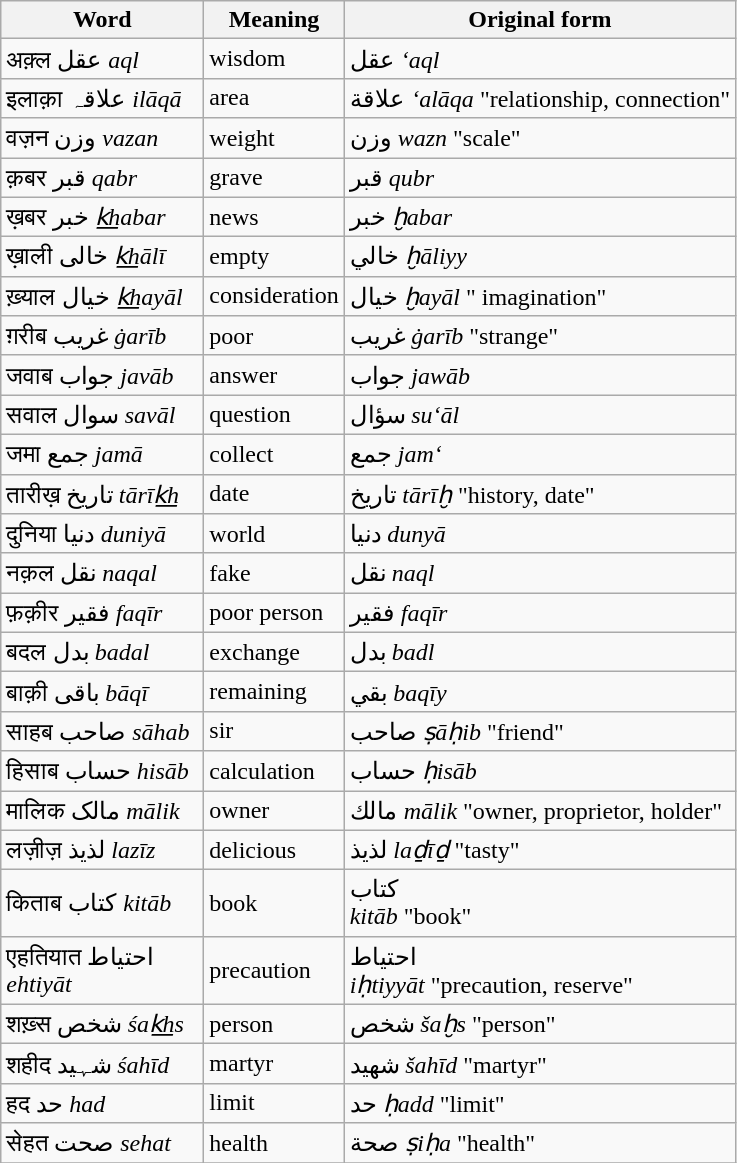<table class="wikitable">
<tr>
<th>Word</th>
<th>Meaning</th>
<th>Original form</th>
</tr>
<tr>
<td style="width:08em">अक़्ल عقل <em>aql</em></td>
<td>wisdom</td>
<td>عقل <em>‘aql</em></td>
</tr>
<tr>
<td>इलाक़ा علاقہ <em>ilāqā</em></td>
<td>area</td>
<td>علاقة <em>‘alāqa</em> "relationship, connection"</td>
</tr>
<tr>
<td>वज़न وزن <em>vazan</em></td>
<td>weight</td>
<td>وزن <em>wazn</em> "scale"</td>
</tr>
<tr>
<td>क़बर قبر <em>qabr</em></td>
<td>grave</td>
<td>قبر <em>qubr</em></td>
</tr>
<tr>
<td>ख़बर خبر <em>k͟habar</em></td>
<td>news</td>
<td>خبر <em>ḫabar</em></td>
</tr>
<tr>
<td>ख़ाली خالی <em>k͟hālī</em></td>
<td>empty</td>
<td>خالي <em>ḫāliyy</em></td>
</tr>
<tr>
<td>ख़्याल خیال <em>k͟hayāl</em></td>
<td>consideration</td>
<td>خيال <em>ḫayāl</em> " imagination"</td>
</tr>
<tr>
<td>ग़रीब غریب <em>ġarīb</em></td>
<td>poor</td>
<td>غريب <em>ġarīb</em> "strange"</td>
</tr>
<tr>
<td>जवाब جواب <em>javāb</em></td>
<td>answer</td>
<td>جواب <em>jawāb</em></td>
</tr>
<tr>
<td>सवाल سوال <em>savāl</em></td>
<td>question</td>
<td>سؤال <em>su‘āl</em></td>
</tr>
<tr>
<td>जमा جمع <em>jamā</em></td>
<td>collect</td>
<td>جمع <em>jam‘</em></td>
</tr>
<tr>
<td>तारीख़ تاریخ <em>tārīk͟h</em></td>
<td>date</td>
<td>تاريخ <em>tārīḫ</em> "history, date"</td>
</tr>
<tr>
<td>दुनिया دنیا <em>duniyā</em></td>
<td>world</td>
<td>دنيا <em>dunyā</em></td>
</tr>
<tr>
<td>नक़ल نقل <em>naqal</em></td>
<td>fake</td>
<td>نقل <em>naql</em></td>
</tr>
<tr>
<td>फ़क़ीर فقیر <em>faqīr</em></td>
<td>poor person</td>
<td>فقير <em>faqīr</em></td>
</tr>
<tr>
<td>बदल بدل <em>badal</em></td>
<td>exchange</td>
<td>بدل <em>badl</em></td>
</tr>
<tr>
<td>बाक़ी باقی <em>bāqī</em></td>
<td>remaining</td>
<td>بقي <em>baqīy</em></td>
</tr>
<tr>
<td>साहब صاحب <em>sāhab</em></td>
<td>sir</td>
<td>صاحب <em>ṣāḥib</em> "friend"</td>
</tr>
<tr>
<td>हिसाब حساب <em>hisāb</em></td>
<td>calculation</td>
<td>حساب <em>ḥisāb</em></td>
</tr>
<tr>
<td>मालिक مالک <em>mālik</em></td>
<td>owner</td>
<td>مالك <em>mālik</em> "owner, proprietor, holder"</td>
</tr>
<tr>
<td>लज़ीज़ لذیذ <em>lazīz</em></td>
<td>delicious</td>
<td>لذيذ <em>laḏīḏ</em> "tasty"</td>
</tr>
<tr>
<td>किताब کتاب <em>kitāb</em></td>
<td>book</td>
<td>كتاب<br><em>kitāb</em> "book"</td>
</tr>
<tr>
<td>एहतियात احتیاط <em>ehtiyāt</em></td>
<td>precaution</td>
<td>احتياط<br><em>iḥtiyyāt</em> "precaution, reserve"</td>
</tr>
<tr>
<td>शख़्स شخص <em>śak͟hs</em></td>
<td>person</td>
<td>شخص <em>šaḫs</em> "person"</td>
</tr>
<tr>
<td>शहीद شہید <em>śahīd</em></td>
<td>martyr</td>
<td>شهيد <em>šahīd</em> "martyr"</td>
</tr>
<tr>
<td>हद حد <em>had</em></td>
<td>limit</td>
<td>حد <em>ḥadd</em> "limit"</td>
</tr>
<tr>
<td>सेहत صحت <em>sehat</em></td>
<td>health</td>
<td>صحة <em>ṣiḥa</em> "health"</td>
</tr>
<tr>
</tr>
</table>
